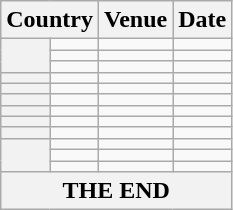<table class="wikitable mw-collapsible mw-collapsed">
<tr>
<th colspan="2">Country</th>
<th>Venue</th>
<th>Date</th>
</tr>
<tr>
<th rowspan="3"></th>
<td></td>
<td></td>
<td></td>
</tr>
<tr>
<td></td>
<td></td>
<td></td>
</tr>
<tr>
<td></td>
<td></td>
<td></td>
</tr>
<tr>
<th></th>
<td></td>
<td></td>
<td></td>
</tr>
<tr>
<th></th>
<td></td>
<td></td>
<td></td>
</tr>
<tr>
<th></th>
<td></td>
<td></td>
<td></td>
</tr>
<tr>
<th></th>
<td></td>
<td></td>
<td></td>
</tr>
<tr>
<th></th>
<td></td>
<td></td>
<td></td>
</tr>
<tr>
<th></th>
<td></td>
<td></td>
<td></td>
</tr>
<tr>
<th rowspan="3"></th>
<td></td>
<td></td>
<td></td>
</tr>
<tr>
<td></td>
<td></td>
<td></td>
</tr>
<tr>
<td></td>
<td></td>
<td></td>
</tr>
<tr>
<th colspan="4">THE END</th>
</tr>
</table>
